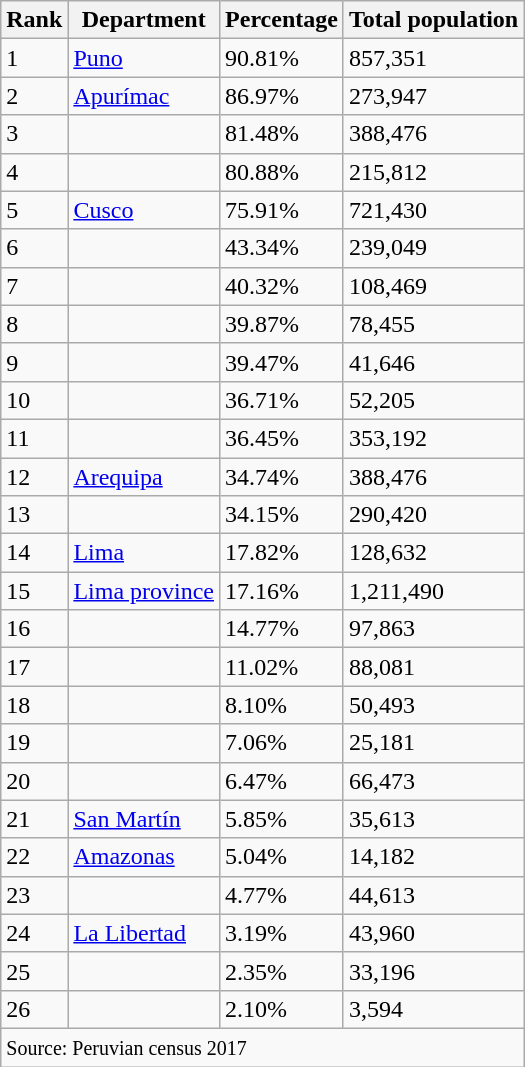<table class="wikitable sortable">
<tr>
<th>Rank</th>
<th>Department</th>
<th>Percentage</th>
<th>Total population</th>
</tr>
<tr>
<td>1</td>
<td> <a href='#'>Puno</a></td>
<td>90.81%</td>
<td>857,351</td>
</tr>
<tr>
<td>2</td>
<td>  <a href='#'>Apurímac</a></td>
<td>86.97%</td>
<td>273,947</td>
</tr>
<tr>
<td>3</td>
<td></td>
<td>81.48%</td>
<td>388,476</td>
</tr>
<tr>
<td>4</td>
<td></td>
<td>80.88%</td>
<td>215,812</td>
</tr>
<tr>
<td>5</td>
<td> <a href='#'>Cusco</a></td>
<td>75.91%</td>
<td>721,430</td>
</tr>
<tr>
<td>6</td>
<td></td>
<td>43.34%</td>
<td>239,049</td>
</tr>
<tr>
<td>7</td>
<td></td>
<td>40.32%</td>
<td>108,469</td>
</tr>
<tr>
<td>8</td>
<td></td>
<td>39.87%</td>
<td>78,455</td>
</tr>
<tr>
<td>9</td>
<td></td>
<td>39.47%</td>
<td>41,646</td>
</tr>
<tr>
<td>10</td>
<td></td>
<td>36.71%</td>
<td>52,205</td>
</tr>
<tr>
<td>11</td>
<td></td>
<td>36.45%</td>
<td>353,192</td>
</tr>
<tr>
<td>12</td>
<td> <a href='#'>Arequipa</a></td>
<td>34.74%</td>
<td>388,476</td>
</tr>
<tr>
<td>13</td>
<td></td>
<td>34.15%</td>
<td>290,420</td>
</tr>
<tr>
<td>14</td>
<td> <a href='#'>Lima</a></td>
<td>17.82%</td>
<td>128,632</td>
</tr>
<tr>
<td>15</td>
<td> <a href='#'>Lima province</a></td>
<td>17.16%</td>
<td>1,211,490</td>
</tr>
<tr>
<td>16</td>
<td></td>
<td>14.77%</td>
<td>97,863</td>
</tr>
<tr>
<td>17</td>
<td></td>
<td>11.02%</td>
<td>88,081</td>
</tr>
<tr>
<td>18</td>
<td></td>
<td>8.10%</td>
<td>50,493</td>
</tr>
<tr>
<td>19</td>
<td></td>
<td>7.06%</td>
<td>25,181</td>
</tr>
<tr>
<td>20</td>
<td></td>
<td>6.47%</td>
<td>66,473</td>
</tr>
<tr>
<td>21</td>
<td> <a href='#'>San Martín</a></td>
<td>5.85%</td>
<td>35,613</td>
</tr>
<tr>
<td>22</td>
<td> <a href='#'>Amazonas</a></td>
<td>5.04%</td>
<td>14,182</td>
</tr>
<tr>
<td>23</td>
<td></td>
<td>4.77%</td>
<td>44,613</td>
</tr>
<tr>
<td>24</td>
<td> <a href='#'>La Libertad</a></td>
<td>3.19%</td>
<td>43,960</td>
</tr>
<tr>
<td>25</td>
<td></td>
<td>2.35%</td>
<td>33,196</td>
</tr>
<tr>
<td>26</td>
<td></td>
<td>2.10%</td>
<td>3,594</td>
</tr>
<tr>
<td colspan="8" style="text-align:left;"><small>Source: Peruvian census 2017 </small></td>
</tr>
</table>
